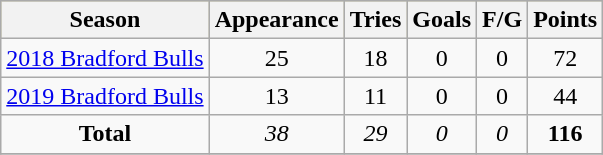<table class="wikitable" style="text-align:center;">
<tr bgcolor=#bdb76b>
<th>Season</th>
<th>Appearance</th>
<th>Tries</th>
<th>Goals</th>
<th>F/G</th>
<th>Points</th>
</tr>
<tr>
<td><a href='#'>2018 Bradford Bulls</a></td>
<td>25</td>
<td>18</td>
<td>0</td>
<td>0</td>
<td>72</td>
</tr>
<tr>
<td><a href='#'>2019 Bradford Bulls</a></td>
<td>13</td>
<td>11</td>
<td>0</td>
<td>0</td>
<td>44</td>
</tr>
<tr>
<td><strong>Total</strong></td>
<td><em>38</em></td>
<td><em>29</em></td>
<td><em>0</em></td>
<td><em>0</em></td>
<td><strong>116</strong></td>
</tr>
<tr>
</tr>
</table>
